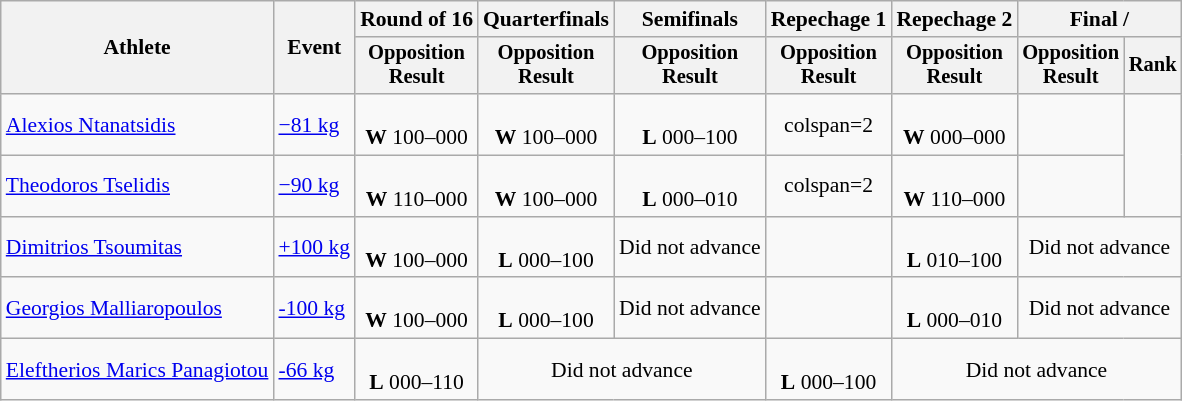<table class="wikitable" style="font-size:90%">
<tr>
<th rowspan="2">Athlete</th>
<th rowspan="2">Event</th>
<th>Round of 16</th>
<th>Quarterfinals</th>
<th>Semifinals</th>
<th>Repechage 1</th>
<th>Repechage 2</th>
<th colspan=2>Final / </th>
</tr>
<tr style="font-size:95%">
<th>Opposition<br>Result</th>
<th>Opposition<br>Result</th>
<th>Opposition<br>Result</th>
<th>Opposition<br>Result</th>
<th>Opposition<br>Result</th>
<th>Opposition<br>Result</th>
<th>Rank</th>
</tr>
<tr align=center>
<td align=left><a href='#'>Alexios Ntanatsidis</a></td>
<td align=left><a href='#'>−81 kg</a></td>
<td><br><strong>W</strong> 100–000</td>
<td><br><strong>W</strong> 100–000</td>
<td><br><strong>L</strong> 000–100</td>
<td>colspan=2 </td>
<td><br><strong>W</strong> 000–000</td>
<td></td>
</tr>
<tr align=center>
<td align=left><a href='#'>Theodoros Tselidis</a></td>
<td align=left><a href='#'>−90 kg</a></td>
<td><br><strong>W</strong> 110–000</td>
<td><br><strong>W</strong> 100–000</td>
<td><br><strong>L</strong> 000–010</td>
<td>colspan=2 </td>
<td><br><strong>W</strong> 110–000</td>
<td></td>
</tr>
<tr align=center>
<td align=left><a href='#'>Dimitrios Tsoumitas</a></td>
<td align=left><a href='#'>+100 kg</a></td>
<td><br><strong>W</strong> 100–000</td>
<td><br><strong>L</strong> 000–100</td>
<td>Did not advance</td>
<td></td>
<td><br><strong>L</strong> 010–100</td>
<td colspan=2>Did not advance</td>
</tr>
<tr align=center>
<td align=left><a href='#'>Georgios Malliaropoulos</a></td>
<td align=left><a href='#'>-100 kg</a></td>
<td><br><strong>W</strong> 100–000</td>
<td><br><strong>L</strong> 000–100</td>
<td>Did not advance</td>
<td></td>
<td><br><strong>L</strong> 000–010</td>
<td colspan=2>Did not advance</td>
</tr>
<tr align=center>
<td align=left><a href='#'>Eleftherios Marics Panagiotou</a></td>
<td align=left><a href='#'>-66 kg</a></td>
<td><br><strong>L</strong> 000–110</td>
<td colspan=2>Did not advance</td>
<td><br><strong>L</strong> 000–100</td>
<td colspan=3>Did not advance</td>
</tr>
</table>
